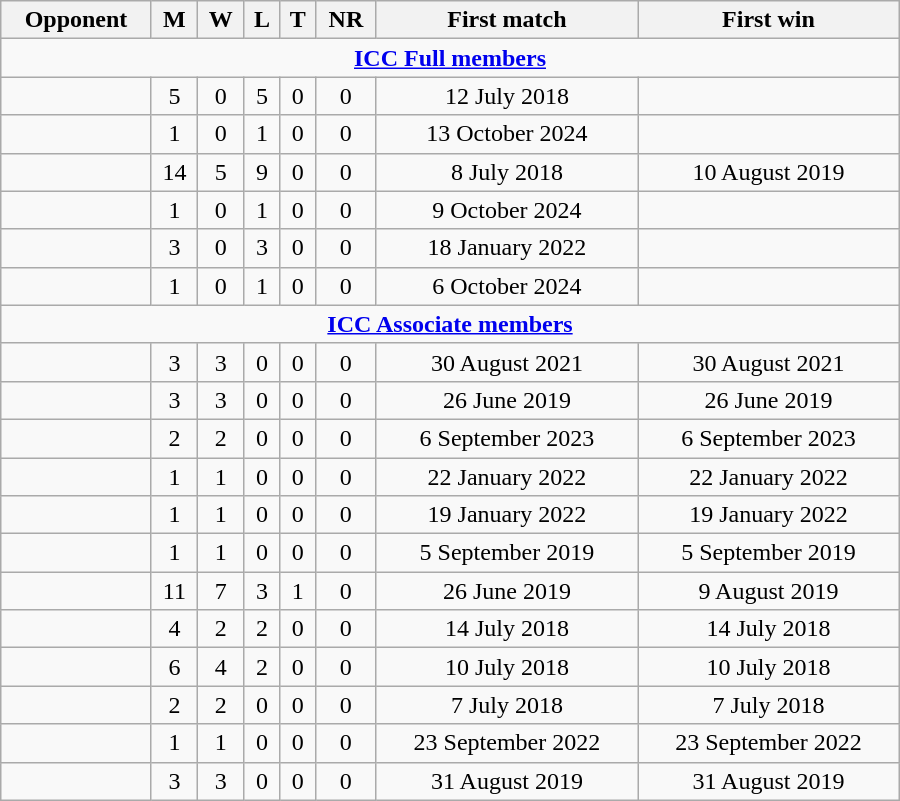<table class="wikitable" style="text-align: center; width: 600px;">
<tr>
<th>Opponent</th>
<th>M</th>
<th>W</th>
<th>L</th>
<th>T</th>
<th>NR</th>
<th>First match</th>
<th>First win</th>
</tr>
<tr>
<td colspan="8" style="text-align: center;"><strong><a href='#'>ICC Full members</a></strong></td>
</tr>
<tr>
<td align=left></td>
<td>5</td>
<td>0</td>
<td>5</td>
<td>0</td>
<td>0</td>
<td>12 July 2018</td>
<td></td>
</tr>
<tr>
<td align=left></td>
<td>1</td>
<td>0</td>
<td>1</td>
<td>0</td>
<td>0</td>
<td>13 October 2024</td>
<td></td>
</tr>
<tr>
<td align=left></td>
<td>14</td>
<td>5</td>
<td>9</td>
<td>0</td>
<td>0</td>
<td>8 July 2018</td>
<td>10 August 2019</td>
</tr>
<tr>
<td align=left></td>
<td>1</td>
<td>0</td>
<td>1</td>
<td>0</td>
<td>0</td>
<td>9 October 2024</td>
<td></td>
</tr>
<tr>
<td align=left></td>
<td>3</td>
<td>0</td>
<td>3</td>
<td>0</td>
<td>0</td>
<td>18 January 2022</td>
<td></td>
</tr>
<tr>
<td align=left></td>
<td>1</td>
<td>0</td>
<td>1</td>
<td>0</td>
<td>0</td>
<td>6 October 2024</td>
<td></td>
</tr>
<tr>
<td colspan="8" style="text-align: center;"><strong><a href='#'>ICC Associate members</a></strong></td>
</tr>
<tr>
<td align=left></td>
<td>3</td>
<td>3</td>
<td>0</td>
<td>0</td>
<td>0</td>
<td>30 August 2021</td>
<td>30 August 2021</td>
</tr>
<tr>
<td align=left></td>
<td>3</td>
<td>3</td>
<td>0</td>
<td>0</td>
<td>0</td>
<td>26 June 2019</td>
<td>26 June 2019</td>
</tr>
<tr>
<td align=left></td>
<td>2</td>
<td>2</td>
<td>0</td>
<td>0</td>
<td>0</td>
<td>6 September 2023</td>
<td>6 September 2023</td>
</tr>
<tr>
<td align=left></td>
<td>1</td>
<td>1</td>
<td>0</td>
<td>0</td>
<td>0</td>
<td>22 January 2022</td>
<td>22 January 2022</td>
</tr>
<tr>
<td align=left></td>
<td>1</td>
<td>1</td>
<td>0</td>
<td>0</td>
<td>0</td>
<td>19 January 2022</td>
<td>19 January 2022</td>
</tr>
<tr>
<td align=left></td>
<td>1</td>
<td>1</td>
<td>0</td>
<td>0</td>
<td>0</td>
<td>5 September 2019</td>
<td>5 September 2019</td>
</tr>
<tr>
<td align=left></td>
<td>11</td>
<td>7</td>
<td>3</td>
<td>1</td>
<td>0</td>
<td>26 June 2019</td>
<td>9 August 2019</td>
</tr>
<tr>
<td align=left></td>
<td>4</td>
<td>2</td>
<td>2</td>
<td>0</td>
<td>0</td>
<td>14 July 2018</td>
<td>14 July 2018</td>
</tr>
<tr>
<td align=left></td>
<td>6</td>
<td>4</td>
<td>2</td>
<td>0</td>
<td>0</td>
<td>10 July 2018</td>
<td>10 July 2018</td>
</tr>
<tr>
<td align=left></td>
<td>2</td>
<td>2</td>
<td>0</td>
<td>0</td>
<td>0</td>
<td>7 July 2018</td>
<td>7 July 2018</td>
</tr>
<tr>
<td align=left></td>
<td>1</td>
<td>1</td>
<td>0</td>
<td>0</td>
<td>0</td>
<td>23 September 2022</td>
<td>23 September 2022</td>
</tr>
<tr>
<td align=left></td>
<td>3</td>
<td>3</td>
<td>0</td>
<td>0</td>
<td>0</td>
<td>31 August 2019</td>
<td>31 August 2019</td>
</tr>
</table>
